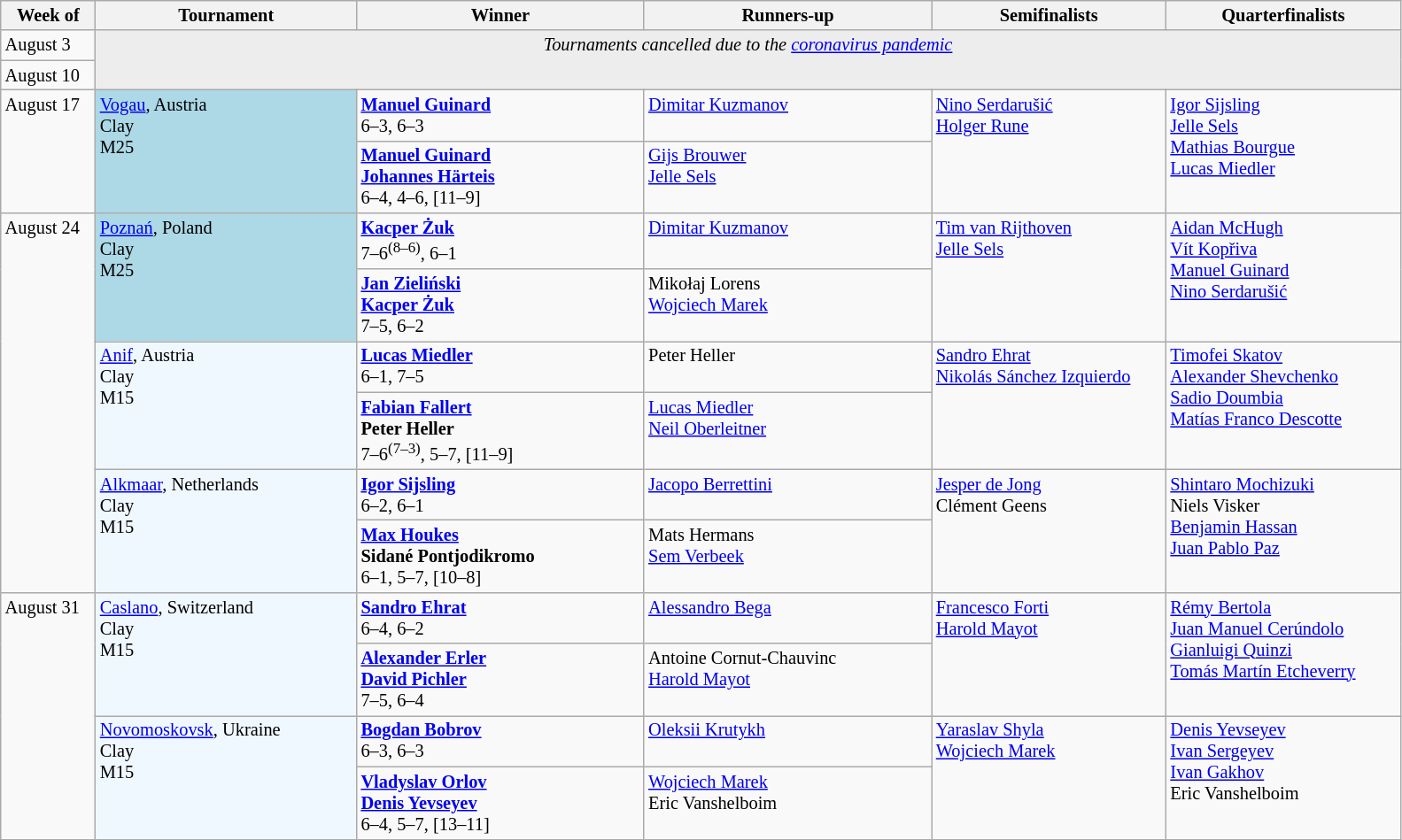<table class="wikitable" style="font-size:85%;">
<tr>
<th width="65">Week of</th>
<th style="width:190px;">Tournament</th>
<th style="width:210px;">Winner</th>
<th style="width:210px;">Runners-up</th>
<th style="width:170px;">Semifinalists</th>
<th style="width:170px;">Quarterfinalists</th>
</tr>
<tr valign=top>
<td rowspan=1>August 3</td>
<td colspan="5" rowspan="2" style="background:#ededed; text-align:center;"><em>Tournaments cancelled due to the <a href='#'>coronavirus pandemic</a></em></td>
</tr>
<tr valign=top>
<td rowspan=1>August 10</td>
</tr>
<tr valign=top>
<td rowspan=2>August 17</td>
<td rowspan="2" style="background:lightblue;"><a href='#'>Vogau</a>, Austria <br> Clay <br> M25 <br> </td>
<td><strong> <a href='#'>Manuel Guinard</a></strong> <br> 6–3, 6–3</td>
<td> <a href='#'>Dimitar Kuzmanov</a></td>
<td rowspan=2> <a href='#'>Nino Serdarušić</a> <br>  <a href='#'>Holger Rune</a></td>
<td rowspan=2> <a href='#'>Igor Sijsling</a> <br>  <a href='#'>Jelle Sels</a> <br>  <a href='#'>Mathias Bourgue</a> <br>  <a href='#'>Lucas Miedler</a></td>
</tr>
<tr valign=top>
<td><strong> <a href='#'>Manuel Guinard</a> <br>  <a href='#'>Johannes Härteis</a></strong> <br> 6–4, 4–6, [11–9]</td>
<td> <a href='#'>Gijs Brouwer</a> <br>  <a href='#'>Jelle Sels</a></td>
</tr>
<tr valign=top>
<td rowspan=6>August 24</td>
<td rowspan="2" style="background:lightblue;"><a href='#'>Poznań</a>, Poland <br> Clay <br> M25 <br> </td>
<td><strong> <a href='#'>Kacper Żuk</a></strong> <br> 7–6<sup>(8–6)</sup>, 6–1</td>
<td> <a href='#'>Dimitar Kuzmanov</a></td>
<td rowspan=2> <a href='#'>Tim van Rijthoven</a> <br>  <a href='#'>Jelle Sels</a></td>
<td rowspan=2> <a href='#'>Aidan McHugh</a> <br>  <a href='#'>Vít Kopřiva</a> <br>  <a href='#'>Manuel Guinard</a> <br>  <a href='#'>Nino Serdarušić</a></td>
</tr>
<tr valign=top>
<td><strong> <a href='#'>Jan Zieliński</a> <br>  <a href='#'>Kacper Żuk</a></strong> <br> 7–5, 6–2</td>
<td> Mikołaj Lorens <br>  <a href='#'>Wojciech Marek</a></td>
</tr>
<tr valign=top>
<td rowspan="2" style="background:#f0f8ff;"><a href='#'>Anif</a>, Austria <br> Clay <br> M15 <br> </td>
<td><strong> <a href='#'>Lucas Miedler</a></strong> <br> 6–1, 7–5</td>
<td> Peter Heller</td>
<td rowspan=2> <a href='#'>Sandro Ehrat</a> <br>  <a href='#'>Nikolás Sánchez Izquierdo</a></td>
<td rowspan=2> <a href='#'>Timofei Skatov</a> <br>  <a href='#'>Alexander Shevchenko</a> <br> <a href='#'>Sadio Doumbia</a> <br>  <a href='#'>Matías Franco Descotte</a></td>
</tr>
<tr valign=top>
<td><strong> <a href='#'>Fabian Fallert</a> <br>  Peter Heller</strong> <br> 7–6<sup>(7–3)</sup>, 5–7, [11–9]</td>
<td> <a href='#'>Lucas Miedler</a> <br>  <a href='#'>Neil Oberleitner</a></td>
</tr>
<tr valign=top>
<td rowspan="2" style="background:#f0f8ff;"><a href='#'>Alkmaar</a>, Netherlands <br> Clay <br> M15 <br> </td>
<td><strong> <a href='#'>Igor Sijsling</a></strong> <br> 6–2, 6–1</td>
<td> <a href='#'>Jacopo Berrettini</a></td>
<td rowspan=2> <a href='#'>Jesper de Jong</a> <br>  Clément Geens</td>
<td rowspan=2> <a href='#'>Shintaro Mochizuki</a> <br>  Niels Visker <br>  <a href='#'>Benjamin Hassan</a> <br>  <a href='#'>Juan Pablo Paz</a></td>
</tr>
<tr valign=top>
<td><strong> <a href='#'>Max Houkes</a> <br>  Sidané Pontjodikromo</strong> <br> 6–1, 5–7, [10–8]</td>
<td> Mats Hermans <br>  <a href='#'>Sem Verbeek</a></td>
</tr>
<tr valign=top>
<td rowspan=4>August 31</td>
<td rowspan="2" style="background:#f0f8ff;"><a href='#'>Caslano</a>, Switzerland <br> Clay <br> M15 <br> </td>
<td><strong> <a href='#'>Sandro Ehrat</a></strong> <br> 6–4, 6–2</td>
<td> <a href='#'>Alessandro Bega</a></td>
<td rowspan=2> <a href='#'>Francesco Forti</a> <br>  <a href='#'>Harold Mayot</a></td>
<td rowspan=2> <a href='#'>Rémy Bertola</a> <br>  <a href='#'>Juan Manuel Cerúndolo</a> <br>  <a href='#'>Gianluigi Quinzi</a> <br>  <a href='#'>Tomás Martín Etcheverry</a></td>
</tr>
<tr valign=top>
<td><strong> <a href='#'>Alexander Erler</a> <br>  <a href='#'>David Pichler</a></strong> <br> 7–5, 6–4</td>
<td> Antoine Cornut-Chauvinc <br>  <a href='#'>Harold Mayot</a></td>
</tr>
<tr valign=top>
<td rowspan="2" style="background:#f0f8ff;"><a href='#'>Novomoskovsk</a>, Ukraine <br> Clay <br> M15 <br> </td>
<td><strong> <a href='#'>Bogdan Bobrov</a></strong> <br> 6–3, 6–3</td>
<td> <a href='#'>Oleksii Krutykh</a></td>
<td rowspan=2> <a href='#'>Yaraslav Shyla</a> <br>  <a href='#'>Wojciech Marek</a></td>
<td rowspan=2> <a href='#'>Denis Yevseyev</a> <br>  <a href='#'>Ivan Sergeyev</a> <br>  <a href='#'>Ivan Gakhov</a> <br>  Eric Vanshelboim</td>
</tr>
<tr valign=top>
<td><strong> <a href='#'>Vladyslav Orlov</a> <br>  <a href='#'>Denis Yevseyev</a></strong> <br> 6–4, 5–7, [13–11]</td>
<td> <a href='#'>Wojciech Marek</a> <br>  Eric Vanshelboim</td>
</tr>
</table>
